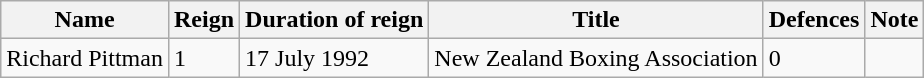<table class="wikitable">
<tr>
<th>Name</th>
<th>Reign</th>
<th>Duration of reign</th>
<th>Title</th>
<th>Defences</th>
<th>Note</th>
</tr>
<tr>
<td>Richard Pittman</td>
<td>1</td>
<td>17 July 1992</td>
<td>New Zealand Boxing Association</td>
<td>0</td>
<td></td>
</tr>
</table>
